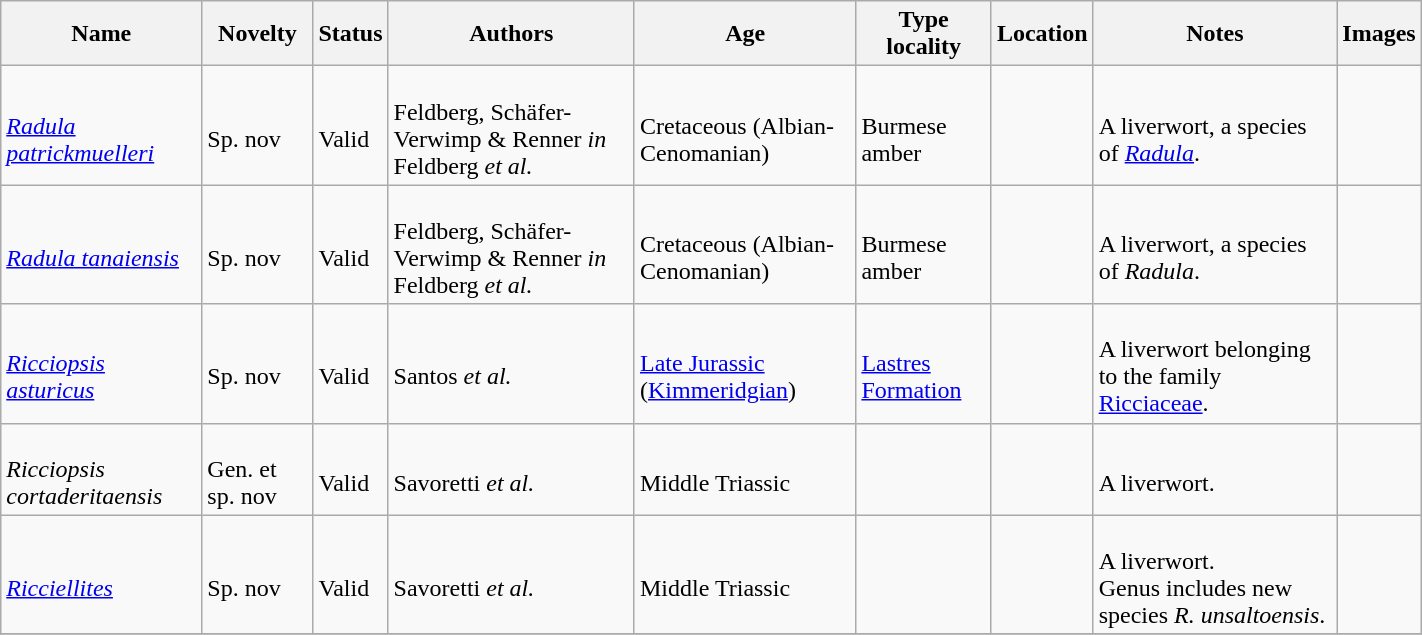<table class="wikitable sortable" align="center" width="75%">
<tr>
<th>Name</th>
<th>Novelty</th>
<th>Status</th>
<th>Authors</th>
<th>Age</th>
<th>Type locality</th>
<th>Location</th>
<th>Notes</th>
<th>Images</th>
</tr>
<tr>
<td><br><em><a href='#'>Radula patrickmuelleri</a></em></td>
<td><br>Sp. nov</td>
<td><br>Valid</td>
<td><br>Feldberg, Schäfer-Verwimp & Renner <em>in</em> Feldberg <em>et al.</em></td>
<td><br>Cretaceous (Albian-Cenomanian)</td>
<td><br>Burmese amber</td>
<td><br></td>
<td><br>A liverwort, a species of <em><a href='#'>Radula</a></em>.</td>
<td></td>
</tr>
<tr>
<td><br><em><a href='#'>Radula tanaiensis</a></em></td>
<td><br>Sp. nov</td>
<td><br>Valid</td>
<td><br>Feldberg, Schäfer-Verwimp & Renner <em>in</em> Feldberg <em>et al.</em></td>
<td><br>Cretaceous (Albian-Cenomanian)</td>
<td><br>Burmese amber</td>
<td><br></td>
<td><br>A liverwort, a species of <em>Radula</em>.</td>
<td></td>
</tr>
<tr>
<td><br><em><a href='#'>Ricciopsis asturicus</a></em></td>
<td><br>Sp. nov</td>
<td><br>Valid</td>
<td><br>Santos <em>et al.</em></td>
<td><br><a href='#'>Late Jurassic</a> (<a href='#'>Kimmeridgian</a>)</td>
<td><br><a href='#'>Lastres Formation</a></td>
<td><br></td>
<td><br>A liverwort belonging to the family <a href='#'>Ricciaceae</a>.</td>
<td></td>
</tr>
<tr>
<td><br><em>Ricciopsis cortaderitaensis</em></td>
<td><br>Gen. et sp. nov</td>
<td><br>Valid</td>
<td><br>Savoretti <em>et al.</em></td>
<td><br>Middle Triassic</td>
<td></td>
<td><br></td>
<td><br>A liverwort.</td>
<td></td>
</tr>
<tr>
<td><br><em><a href='#'>Ricciellites</a></em></td>
<td><br>Sp. nov</td>
<td><br>Valid</td>
<td><br>Savoretti <em>et al.</em></td>
<td><br>Middle Triassic</td>
<td></td>
<td><br></td>
<td><br>A liverwort.<br> Genus includes new species <em>R. unsaltoensis</em>.</td>
<td></td>
</tr>
<tr>
</tr>
</table>
